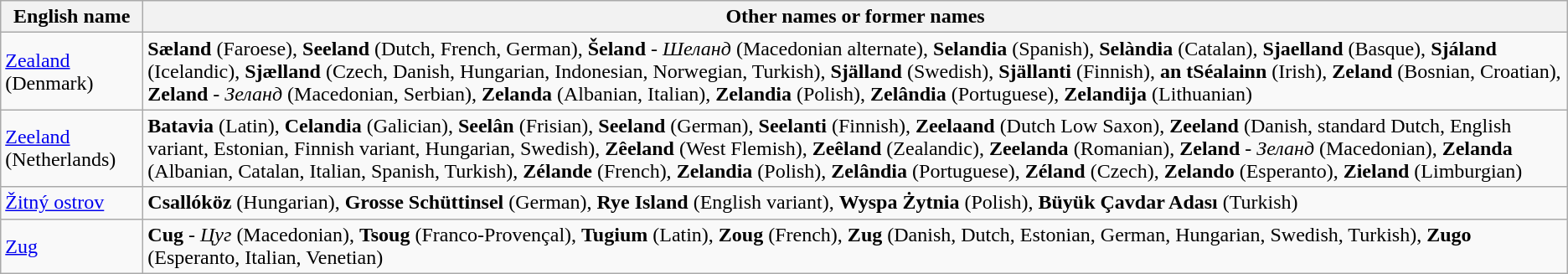<table class="wikitable">
<tr>
<th>English name</th>
<th>Other names or former names</th>
</tr>
<tr>
<td><a href='#'>Zealand</a> (Denmark)</td>
<td><strong>Sæland</strong> (Faroese), <strong>Seeland</strong> (Dutch, French, German), <strong>Šeland</strong> - <em>Шеланд</em> (Macedonian alternate), <strong>Selandia</strong> (Spanish), <strong>Selàndia</strong> (Catalan), <strong>Sjaelland</strong> (Basque), <strong>Sjáland</strong> (Icelandic), <strong>Sjælland</strong> (Czech, Danish, Hungarian, Indonesian, Norwegian, Turkish), <strong>Själland</strong> (Swedish), <strong>Själlanti</strong> (Finnish), <strong>an tSéalainn</strong> (Irish), <strong>Zeland</strong> (Bosnian, Croatian), <strong>Zeland</strong> - <em>Зеланд</em> (Macedonian, Serbian), <strong>Zelanda</strong> (Albanian, Italian), <strong>Zelandia</strong> (Polish), <strong>Zelândia</strong> (Portuguese), <strong>Zelandija</strong> (Lithuanian)</td>
</tr>
<tr>
<td><a href='#'>Zeeland</a> (Netherlands)</td>
<td><strong>Batavia</strong> (Latin), <strong>Celandia</strong> (Galician), <strong>Seelân</strong> (Frisian), <strong>Seeland</strong> (German), <strong>Seelanti</strong> (Finnish), <strong>Zeelaand</strong> (Dutch Low Saxon), <strong>Zeeland</strong> (Danish, standard Dutch, English variant, Estonian, Finnish variant, Hungarian, Swedish), <strong>Zêeland</strong> (West Flemish), <strong>Zeêland</strong> (Zealandic), <strong>Zeelanda</strong> (Romanian), <strong>Zeland</strong> - <em>Зеланд</em> (Macedonian), <strong>Zelanda</strong> (Albanian, Catalan, Italian, Spanish, Turkish), <strong>Zélande</strong> (French), <strong>Zelandia</strong> (Polish), <strong>Zelândia</strong> (Portuguese), <strong>Zéland</strong> (Czech), <strong>Zelando</strong> (Esperanto), <strong>Zieland</strong> (Limburgian)</td>
</tr>
<tr>
<td><a href='#'>Žitný ostrov</a></td>
<td><strong>Csallóköz</strong> (Hungarian), <strong>Grosse Schüttinsel</strong> (German), <strong>Rye Island</strong> (English variant), <strong>Wyspa Żytnia</strong> (Polish), <strong>Büyük Çavdar Adası</strong> (Turkish)</td>
</tr>
<tr>
<td><a href='#'>Zug</a></td>
<td><strong>Cug</strong> - <em>Цуг</em> (Macedonian), <strong>Tsoug</strong> (Franco-Provençal), <strong>Tugium</strong> (Latin), <strong>Zoug</strong> (French), <strong>Zug</strong> (Danish, Dutch, Estonian, German, Hungarian, Swedish, Turkish), <strong>Zugo</strong> (Esperanto, Italian, Venetian)</td>
</tr>
</table>
